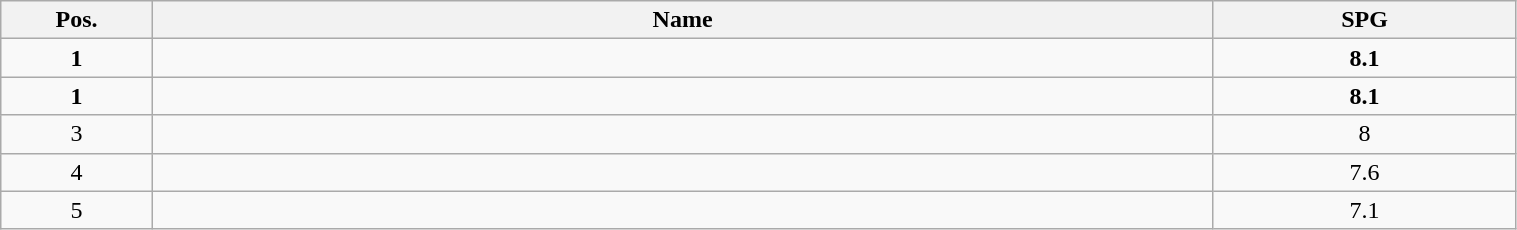<table class=wikitable width="80%">
<tr>
<th width="10%">Pos.</th>
<th width="70%">Name</th>
<th width="20%">SPG</th>
</tr>
<tr>
<td align=center><strong>1</strong></td>
<td><strong></strong></td>
<td align=center><strong>8.1</strong></td>
</tr>
<tr>
<td align=center><strong>1</strong></td>
<td><strong></strong></td>
<td align=center><strong>8.1</strong></td>
</tr>
<tr>
<td align=center>3</td>
<td></td>
<td align=center>8</td>
</tr>
<tr>
<td align=center>4</td>
<td></td>
<td align=center>7.6</td>
</tr>
<tr>
<td align=center>5</td>
<td></td>
<td align=center>7.1</td>
</tr>
</table>
